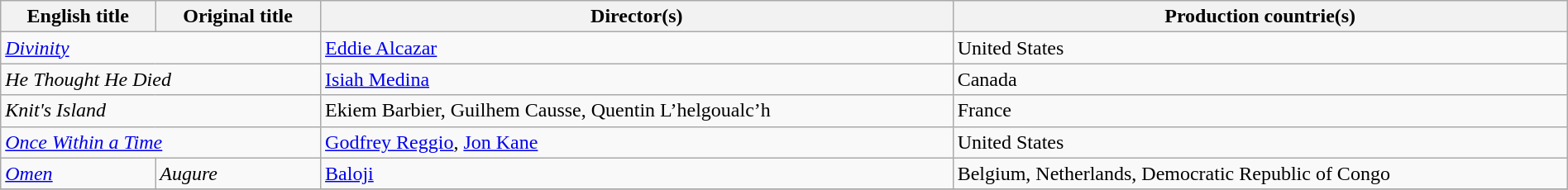<table class="sortable wikitable" style="width:100%; margin-bottom:4px" cellpadding="5">
<tr>
<th scope="col">English title</th>
<th scope="col">Original title</th>
<th scope="col">Director(s)</th>
<th scope="col">Production countrie(s)</th>
</tr>
<tr>
<td colspan=2><em><a href='#'>Divinity</a></em></td>
<td><a href='#'>Eddie Alcazar</a></td>
<td>United States</td>
</tr>
<tr>
<td colspan=2><em>He Thought He Died</em></td>
<td><a href='#'>Isiah Medina</a></td>
<td>Canada</td>
</tr>
<tr>
<td colspan=2><em>Knit's Island</em></td>
<td>Ekiem Barbier, Guilhem Causse, Quentin L’helgoualc’h</td>
<td>France</td>
</tr>
<tr>
<td colspan=2><em><a href='#'>Once Within a Time</a></em></td>
<td><a href='#'>Godfrey Reggio</a>, <a href='#'>Jon Kane</a></td>
<td>United States</td>
</tr>
<tr>
<td><em><a href='#'>Omen</a></em></td>
<td><em>Augure</em></td>
<td><a href='#'>Baloji</a></td>
<td>Belgium, Netherlands, Democratic Republic of Congo</td>
</tr>
<tr>
</tr>
</table>
